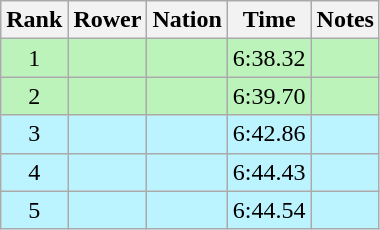<table class="wikitable sortable" style="text-align:center">
<tr>
<th>Rank</th>
<th>Rower</th>
<th>Nation</th>
<th>Time</th>
<th>Notes</th>
</tr>
<tr bgcolor=bbf3bb>
<td>1</td>
<td align=left data-sort-value="Enquist, Paul"></td>
<td align=left></td>
<td>6:38.32</td>
<td></td>
</tr>
<tr bgcolor=bbf3bb>
<td>2</td>
<td align=left data-sort-value="Pančić, Zoran"></td>
<td align=left></td>
<td>6:39.70</td>
<td></td>
</tr>
<tr bgcolor=bbf3ff>
<td>3</td>
<td align=left data-sort-value="Arrillaga, Eduardo"></td>
<td align=left></td>
<td>6:42.86</td>
<td></td>
</tr>
<tr bgcolor=bbf3ff>
<td>4</td>
<td align=left data-sort-value="Karppinen, Reima"></td>
<td align=left></td>
<td>6:44.43</td>
<td></td>
</tr>
<tr bgcolor=bbf3ff>
<td>5</td>
<td align=left data-sort-value="Auerbach, Wilfried"></td>
<td align=left></td>
<td>6:44.54</td>
<td></td>
</tr>
</table>
